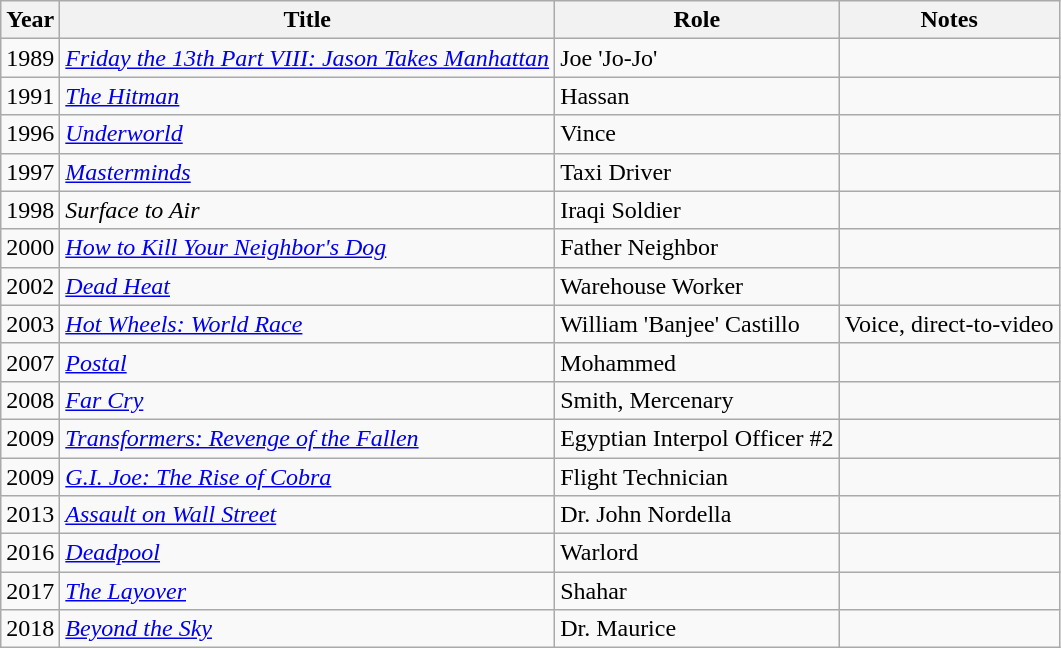<table class="wikitable sortable">
<tr>
<th>Year</th>
<th>Title</th>
<th>Role</th>
<th class="unsortable">Notes</th>
</tr>
<tr>
<td>1989</td>
<td><em><a href='#'>Friday the 13th Part VIII: Jason Takes Manhattan</a></em></td>
<td>Joe 'Jo-Jo'</td>
<td></td>
</tr>
<tr>
<td>1991</td>
<td data-sort-value="Hitman, The"><em><a href='#'>The Hitman</a></em></td>
<td>Hassan</td>
<td></td>
</tr>
<tr>
<td>1996</td>
<td><em><a href='#'>Underworld</a></em></td>
<td>Vince</td>
<td></td>
</tr>
<tr>
<td>1997</td>
<td><em><a href='#'>Masterminds</a></em></td>
<td>Taxi Driver</td>
<td></td>
</tr>
<tr>
<td>1998</td>
<td><em>Surface to Air</em></td>
<td>Iraqi Soldier</td>
<td></td>
</tr>
<tr>
<td>2000</td>
<td><em><a href='#'>How to Kill Your Neighbor's Dog</a></em></td>
<td>Father Neighbor</td>
<td></td>
</tr>
<tr>
<td>2002</td>
<td><em><a href='#'>Dead Heat</a></em></td>
<td>Warehouse Worker</td>
<td></td>
</tr>
<tr>
<td>2003</td>
<td><em><a href='#'>Hot Wheels: World Race</a></em></td>
<td>William 'Banjee' Castillo</td>
<td>Voice, direct-to-video</td>
</tr>
<tr>
<td>2007</td>
<td><em><a href='#'>Postal</a></em></td>
<td>Mohammed</td>
<td></td>
</tr>
<tr>
<td>2008</td>
<td><em><a href='#'>Far Cry</a></em></td>
<td>Smith, Mercenary</td>
<td></td>
</tr>
<tr>
<td>2009</td>
<td><em><a href='#'>Transformers: Revenge of the Fallen</a></em></td>
<td>Egyptian Interpol Officer #2</td>
<td></td>
</tr>
<tr>
<td>2009</td>
<td><em><a href='#'>G.I. Joe: The Rise of Cobra</a></em></td>
<td>Flight Technician</td>
<td></td>
</tr>
<tr>
<td>2013</td>
<td><em><a href='#'>Assault on Wall Street</a></em></td>
<td>Dr. John Nordella</td>
<td></td>
</tr>
<tr>
<td>2016</td>
<td><em><a href='#'>Deadpool</a></em></td>
<td>Warlord</td>
<td></td>
</tr>
<tr>
<td>2017</td>
<td data-sort-value="Layover, The"><em><a href='#'>The Layover</a></em></td>
<td>Shahar</td>
<td></td>
</tr>
<tr>
<td>2018</td>
<td><em><a href='#'>Beyond the Sky</a></em></td>
<td>Dr. Maurice</td>
<td></td>
</tr>
</table>
